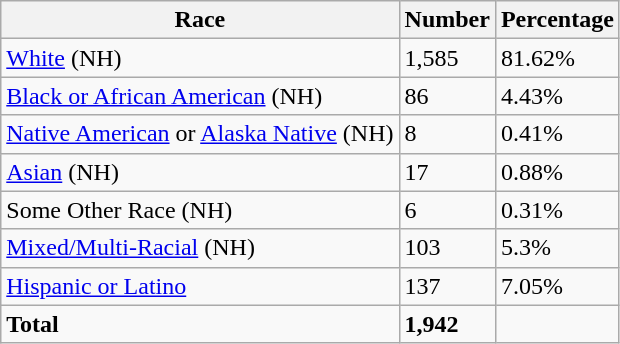<table class="wikitable">
<tr>
<th>Race</th>
<th>Number</th>
<th>Percentage</th>
</tr>
<tr>
<td><a href='#'>White</a> (NH)</td>
<td>1,585</td>
<td>81.62%</td>
</tr>
<tr>
<td><a href='#'>Black or African American</a> (NH)</td>
<td>86</td>
<td>4.43%</td>
</tr>
<tr>
<td><a href='#'>Native American</a> or <a href='#'>Alaska Native</a> (NH)</td>
<td>8</td>
<td>0.41%</td>
</tr>
<tr>
<td><a href='#'>Asian</a> (NH)</td>
<td>17</td>
<td>0.88%</td>
</tr>
<tr>
<td>Some Other Race (NH)</td>
<td>6</td>
<td>0.31%</td>
</tr>
<tr>
<td><a href='#'>Mixed/Multi-Racial</a> (NH)</td>
<td>103</td>
<td>5.3%</td>
</tr>
<tr>
<td><a href='#'>Hispanic or Latino</a></td>
<td>137</td>
<td>7.05%</td>
</tr>
<tr>
<td><strong>Total</strong></td>
<td><strong>1,942</strong></td>
<td></td>
</tr>
</table>
